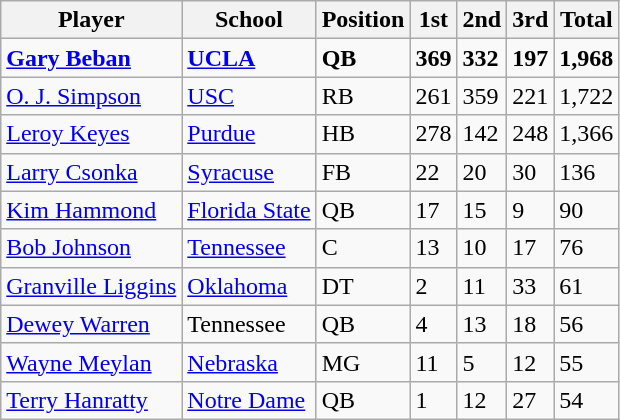<table class="wikitable">
<tr>
<th>Player</th>
<th>School</th>
<th>Position</th>
<th>1st</th>
<th>2nd</th>
<th>3rd</th>
<th>Total</th>
</tr>
<tr>
<td><strong><a href='#'>Gary Beban</a></strong></td>
<td><strong><a href='#'>UCLA</a></strong></td>
<td><strong>QB</strong></td>
<td><strong>369</strong></td>
<td><strong>332</strong></td>
<td><strong>197</strong></td>
<td><strong>1,968</strong></td>
</tr>
<tr>
<td><a href='#'>O. J. Simpson</a></td>
<td><a href='#'>USC</a></td>
<td>RB</td>
<td>261</td>
<td>359</td>
<td>221</td>
<td>1,722</td>
</tr>
<tr>
<td><a href='#'>Leroy Keyes</a></td>
<td><a href='#'>Purdue</a></td>
<td>HB</td>
<td>278</td>
<td>142</td>
<td>248</td>
<td>1,366</td>
</tr>
<tr>
<td><a href='#'>Larry Csonka</a></td>
<td><a href='#'>Syracuse</a></td>
<td>FB</td>
<td>22</td>
<td>20</td>
<td>30</td>
<td>136</td>
</tr>
<tr>
<td><a href='#'>Kim Hammond</a></td>
<td><a href='#'>Florida State</a></td>
<td>QB</td>
<td>17</td>
<td>15</td>
<td>9</td>
<td>90</td>
</tr>
<tr>
<td><a href='#'>Bob Johnson</a></td>
<td><a href='#'>Tennessee</a></td>
<td>C</td>
<td>13</td>
<td>10</td>
<td>17</td>
<td>76</td>
</tr>
<tr>
<td><a href='#'>Granville Liggins</a></td>
<td><a href='#'>Oklahoma</a></td>
<td>DT</td>
<td>2</td>
<td>11</td>
<td>33</td>
<td>61</td>
</tr>
<tr>
<td><a href='#'>Dewey Warren</a></td>
<td>Tennessee</td>
<td>QB</td>
<td>4</td>
<td>13</td>
<td>18</td>
<td>56</td>
</tr>
<tr>
<td><a href='#'>Wayne Meylan</a></td>
<td><a href='#'>Nebraska</a></td>
<td>MG</td>
<td>11</td>
<td>5</td>
<td>12</td>
<td>55</td>
</tr>
<tr>
<td><a href='#'>Terry Hanratty</a></td>
<td><a href='#'>Notre Dame</a></td>
<td>QB</td>
<td>1</td>
<td>12</td>
<td>27</td>
<td>54</td>
</tr>
</table>
